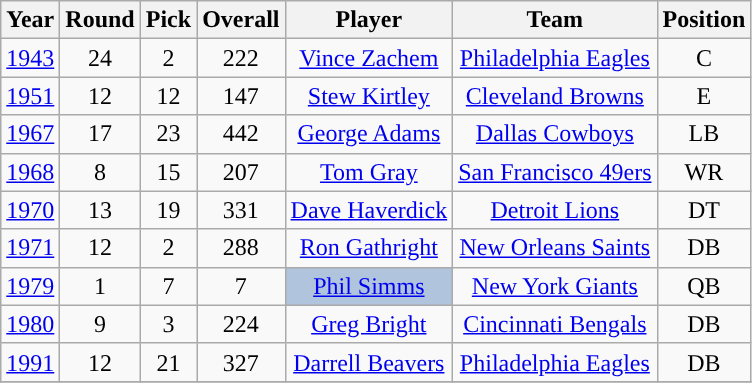<table class="wikitable sortable" style="text-align: center;">
<tr>
<th>Year</th>
<th>Round</th>
<th>Pick</th>
<th>Overall</th>
<th>Player</th>
<th>Team</th>
<th>Position</th>
</tr>
<tr>
<td><a href='#'>1943</a></td>
<td>24</td>
<td>2</td>
<td>222</td>
<td><a href='#'>Vince Zachem</a></td>
<td><a href='#'>Philadelphia Eagles</a></td>
<td>C</td>
</tr>
<tr>
<td><a href='#'>1951</a></td>
<td>12</td>
<td>12</td>
<td>147</td>
<td><a href='#'>Stew Kirtley</a></td>
<td><a href='#'>Cleveland Browns</a></td>
<td>E</td>
</tr>
<tr>
<td><a href='#'>1967</a></td>
<td>17</td>
<td>23</td>
<td>442</td>
<td><a href='#'>George Adams</a></td>
<td><a href='#'>Dallas Cowboys</a></td>
<td>LB</td>
</tr>
<tr>
<td><a href='#'>1968</a></td>
<td>8</td>
<td>15</td>
<td>207</td>
<td><a href='#'>Tom Gray</a></td>
<td><a href='#'>San Francisco 49ers</a></td>
<td>WR</td>
</tr>
<tr>
<td><a href='#'>1970</a></td>
<td>13</td>
<td>19</td>
<td>331</td>
<td><a href='#'>Dave Haverdick</a></td>
<td><a href='#'>Detroit Lions</a></td>
<td>DT</td>
</tr>
<tr>
<td><a href='#'>1971</a></td>
<td>12</td>
<td>2</td>
<td>288</td>
<td><a href='#'>Ron Gathright</a></td>
<td><a href='#'>New Orleans Saints</a></td>
<td>DB</td>
</tr>
<tr>
<td><a href='#'>1979</a></td>
<td>1</td>
<td>7</td>
<td>7</td>
<td style="background-color:lightsteelblue;"><a href='#'>Phil Simms</a></td>
<td><a href='#'>New York Giants</a></td>
<td>QB</td>
</tr>
<tr>
<td><a href='#'>1980</a></td>
<td>9</td>
<td>3</td>
<td>224</td>
<td><a href='#'>Greg Bright</a></td>
<td><a href='#'>Cincinnati Bengals</a></td>
<td>DB</td>
</tr>
<tr>
<td><a href='#'>1991</a></td>
<td>12</td>
<td>21</td>
<td>327</td>
<td><a href='#'>Darrell Beavers</a></td>
<td><a href='#'>Philadelphia Eagles</a></td>
<td>DB</td>
</tr>
<tr>
</tr>
</table>
